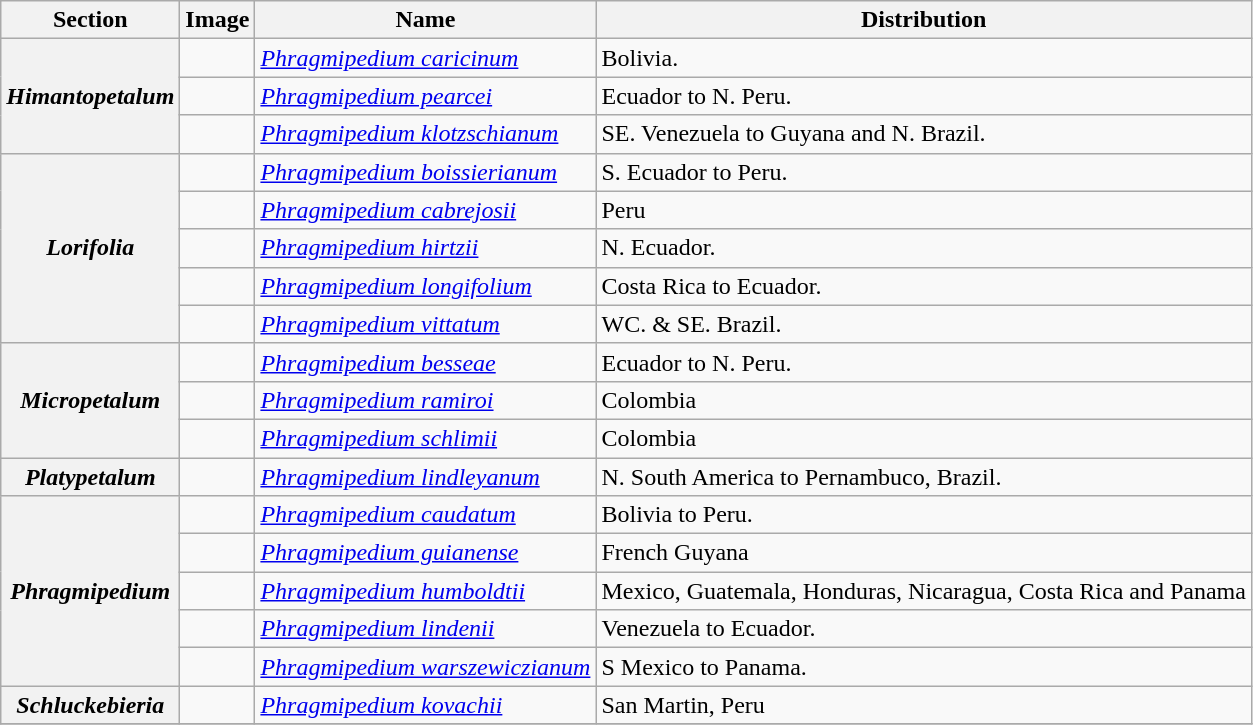<table class="wikitable collapsible sortable">
<tr>
<th>Section</th>
<th>Image</th>
<th>Name</th>
<th>Distribution</th>
</tr>
<tr>
<th rowspan="3" style="text-align:center;"><em>Himantopetalum</em></th>
<td></td>
<td><em><a href='#'>Phragmipedium caricinum</a></em> </td>
<td>Bolivia.</td>
</tr>
<tr>
<td></td>
<td><em><a href='#'>Phragmipedium pearcei</a></em> </td>
<td>Ecuador to N. Peru.</td>
</tr>
<tr>
<td></td>
<td><em><a href='#'>Phragmipedium klotzschianum</a></em> </td>
<td>SE. Venezuela to Guyana and N. Brazil.</td>
</tr>
<tr>
<th rowspan="5" style="text-align:center;"><em>Lorifolia</em></th>
<td></td>
<td><em><a href='#'>Phragmipedium boissierianum</a></em> </td>
<td>S. Ecuador to Peru.</td>
</tr>
<tr>
<td></td>
<td><em><a href='#'>Phragmipedium cabrejosii</a></em> </td>
<td>Peru</td>
</tr>
<tr>
<td></td>
<td><em><a href='#'>Phragmipedium hirtzii</a></em> </td>
<td>N. Ecuador.</td>
</tr>
<tr>
<td></td>
<td><em><a href='#'>Phragmipedium longifolium</a></em> </td>
<td>Costa Rica to Ecuador.</td>
</tr>
<tr>
<td></td>
<td><em><a href='#'>Phragmipedium vittatum</a></em> </td>
<td>WC. & SE. Brazil.</td>
</tr>
<tr>
<th rowspan="3" style="text-align:center;"><em>Micropetalum</em></th>
<td></td>
<td><em><a href='#'>Phragmipedium besseae</a></em> </td>
<td>Ecuador to N. Peru.</td>
</tr>
<tr>
<td></td>
<td><em><a href='#'>Phragmipedium ramiroi</a></em> </td>
<td>Colombia</td>
</tr>
<tr>
<td></td>
<td><em><a href='#'>Phragmipedium schlimii</a></em> </td>
<td>Colombia</td>
</tr>
<tr>
<th style="text-align:center;"><em>Platypetalum</em></th>
<td></td>
<td><em><a href='#'>Phragmipedium lindleyanum</a></em> </td>
<td>N. South America to Pernambuco, Brazil.</td>
</tr>
<tr>
<th rowspan="5" style="text-align:center;"><em>Phragmipedium</em></th>
<td></td>
<td><em><a href='#'>Phragmipedium caudatum</a></em> </td>
<td>Bolivia to Peru.</td>
</tr>
<tr>
<td></td>
<td><em><a href='#'>Phragmipedium guianense</a></em> </td>
<td>French Guyana</td>
</tr>
<tr>
<td></td>
<td><em><a href='#'>Phragmipedium humboldtii</a></em> </td>
<td>Mexico, Guatemala, Honduras, Nicaragua, Costa Rica and Panama</td>
</tr>
<tr>
<td></td>
<td><em><a href='#'>Phragmipedium lindenii</a></em> </td>
<td>Venezuela to Ecuador.</td>
</tr>
<tr>
<td></td>
<td><em><a href='#'>Phragmipedium warszewiczianum</a></em> </td>
<td>S Mexico to Panama.</td>
</tr>
<tr>
<th style="text-align:center;"><em>Schluckebieria</em></th>
<td></td>
<td><em><a href='#'>Phragmipedium kovachii</a></em> </td>
<td>San Martin, Peru</td>
</tr>
<tr>
</tr>
</table>
